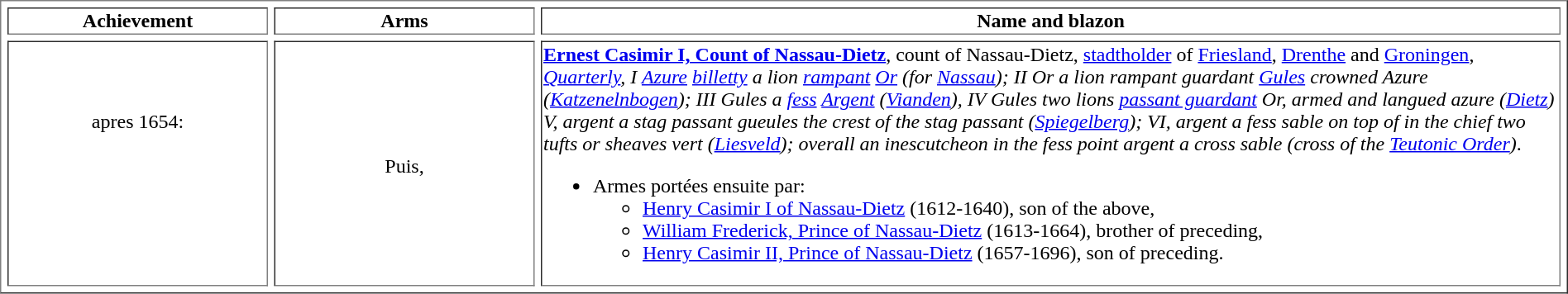<table border=1 cellspacing=5 width="100%">
<tr valign=top align=center>
<td width="206"><strong>Achievement</strong></td>
<td width="206"><strong>Arms</strong></td>
<td><strong>Name and blazon</strong></td>
</tr>
<tr valign=top>
<td align=center><br><br><br>apres 1654:<br></td>
<td align=center><br><br><br><br>  <br>Puis,<br></td>
<td><strong><a href='#'>Ernest Casimir I, Count of Nassau-Dietz</a></strong>, count of Nassau-Dietz, <a href='#'>stadtholder</a> of <a href='#'>Friesland</a>, <a href='#'>Drenthe</a> and <a href='#'>Groningen</a>,<br><em><a href='#'>Quarterly</a>, I <a href='#'>Azure</a> <a href='#'>billetty</a> a lion <a href='#'>rampant</a> <a href='#'>Or</a> (for <a href='#'>Nassau</a>); II Or a lion rampant guardant <a href='#'>Gules</a> crowned Azure (<a href='#'>Katzenelnbogen</a>); III Gules a <a href='#'>fess</a> <a href='#'>Argent</a> (<a href='#'>Vianden</a>), IV Gules two lions <a href='#'>passant guardant</a> Or, armed and langued azure (<a href='#'>Dietz</a>) V, argent a stag passant gueules the crest of the stag passant (<a href='#'>Spiegelberg</a>); VI, argent a fess sable on top of in the chief two tufts or sheaves vert (<a href='#'>Liesveld</a>); overall an inescutcheon in the fess point argent a cross sable (cross of the <a href='#'>Teutonic Order</a>)</em>.<ul><li>Armes portées ensuite par:<ul><li><a href='#'>Henry Casimir I of Nassau-Dietz</a> (1612-1640), son of the above,</li><li><a href='#'>William Frederick, Prince of Nassau-Dietz</a> (1613-1664), brother of preceding,</li><li><a href='#'>Henry Casimir II, Prince of Nassau-Dietz</a> (1657-1696), son of preceding.</li></ul></li></ul></td>
</tr>
</table>
